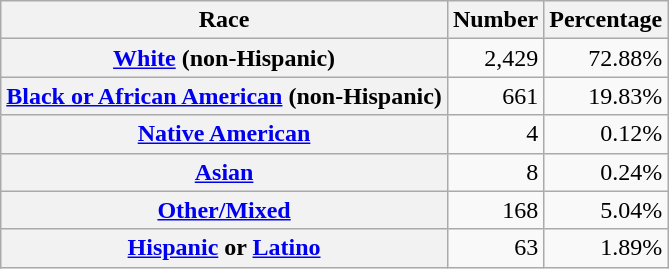<table class="wikitable" style="text-align:right">
<tr>
<th scope="col">Race</th>
<th scope="col">Number</th>
<th scope="col">Percentage</th>
</tr>
<tr>
<th scope="row"><a href='#'>White</a> (non-Hispanic)</th>
<td>2,429</td>
<td>72.88%</td>
</tr>
<tr>
<th scope="row"><a href='#'>Black or African American</a> (non-Hispanic)</th>
<td>661</td>
<td>19.83%</td>
</tr>
<tr>
<th scope="row"><a href='#'>Native American</a></th>
<td>4</td>
<td>0.12%</td>
</tr>
<tr>
<th scope="row"><a href='#'>Asian</a></th>
<td>8</td>
<td>0.24%</td>
</tr>
<tr>
<th scope="row"><a href='#'>Other/Mixed</a></th>
<td>168</td>
<td>5.04%</td>
</tr>
<tr>
<th scope="row"><a href='#'>Hispanic</a> or <a href='#'>Latino</a></th>
<td>63</td>
<td>1.89%</td>
</tr>
</table>
